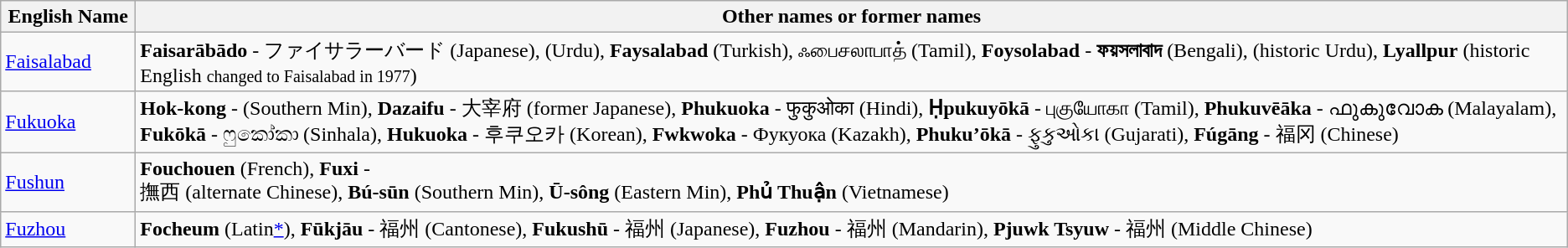<table class="wikitable">
<tr>
<th style="width:100px;">English Name</th>
<th>Other names or former names</th>
</tr>
<tr>
<td> <a href='#'>Faisalabad</a></td>
<td><strong>Faisarābādo</strong> - ファイサラーバード (Japanese),  (Urdu), <strong>Faysalabad</strong> (Turkish), ஃபைசலாபாத் (Tamil), <strong>Foysolabad</strong> - <strong>ফয়সলাবাদ</strong> (Bengali),  (historic Urdu), <strong>Lyallpur</strong> (historic English <small>changed to Faisalabad in 1977</small>)</td>
</tr>
<tr>
<td> <a href='#'>Fukuoka</a></td>
<td><strong>Hok-kong</strong> -  (Southern Min), <strong>Dazaifu</strong> - 大宰府 (former Japanese), <strong>Phukuoka</strong> - फुकुओका (Hindi), <strong>Ḥpukuyōkā</strong> - புகுயோகா (Tamil), <strong>Phukuvēāka</strong> - ഫുകുവോക (Malayalam), <strong>Fukōkā</strong> - ෆුකෝකා (Sinhala), <strong>Hukuoka</strong> - 후쿠오카 (Korean), <strong>Fwkwoka</strong> - Фукуока (Kazakh), <strong>Phuku’ōkā</strong> - ફુકુઓકા (Gujarati), <strong>Fúgāng</strong> - 福冈 (Chinese)</td>
</tr>
<tr>
<td> <a href='#'>Fushun</a></td>
<td><strong>Fouchouen</strong> (French), <strong>Fuxi</strong> -<br>撫西 (alternate Chinese), <strong>Bú-sūn</strong> (Southern Min), <strong>Ū-sông</strong> (Eastern Min), <strong>Phủ Thuận</strong> (Vietnamese)</td>
</tr>
<tr>
<td> <a href='#'>Fuzhou</a></td>
<td><strong>Focheum</strong> (Latin<a href='#'>*</a>), <strong>Fūkjāu</strong> - 福州 (Cantonese), <strong>Fukushū</strong> - 福州 (Japanese), <strong>Fuzhou</strong> - 福州 (Mandarin), <strong>Pjuwk Tsyuw</strong> - 福州 (Middle Chinese)</td>
</tr>
</table>
